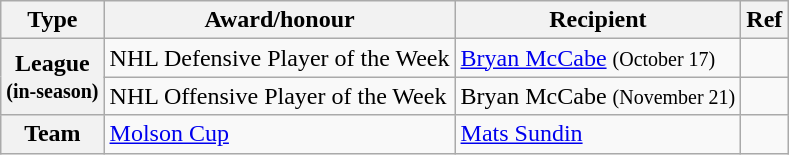<table class="wikitable">
<tr>
<th scope="col">Type</th>
<th scope="col">Award/honour</th>
<th scope="col">Recipient</th>
<th scope="col">Ref</th>
</tr>
<tr>
<th scope="row" rowspan="2">League<br><small>(in-season)</small></th>
<td>NHL Defensive Player of the Week</td>
<td><a href='#'>Bryan McCabe</a> <small>(October 17)</small></td>
<td></td>
</tr>
<tr>
<td>NHL Offensive Player of the Week</td>
<td>Bryan McCabe <small>(November 21)</small></td>
<td></td>
</tr>
<tr>
<th scope="row">Team</th>
<td><a href='#'>Molson Cup</a></td>
<td><a href='#'>Mats Sundin</a></td>
<td></td>
</tr>
</table>
